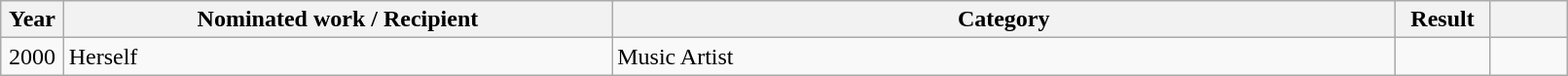<table class="wikitable plainrowheaders" style="width:85%;">
<tr>
<th scope="col" style="width:4%;">Year</th>
<th scope="col" style="width:35%;">Nominated work / Recipient</th>
<th scope="col" style="width:50%;">Category</th>
<th scope="col" style="width:6%;">Result</th>
<th scope="col" style="width:6%;"></th>
</tr>
<tr>
<td align="center">2000</td>
<td>Herself</td>
<td>Music Artist</td>
<td></td>
<td></td>
</tr>
</table>
